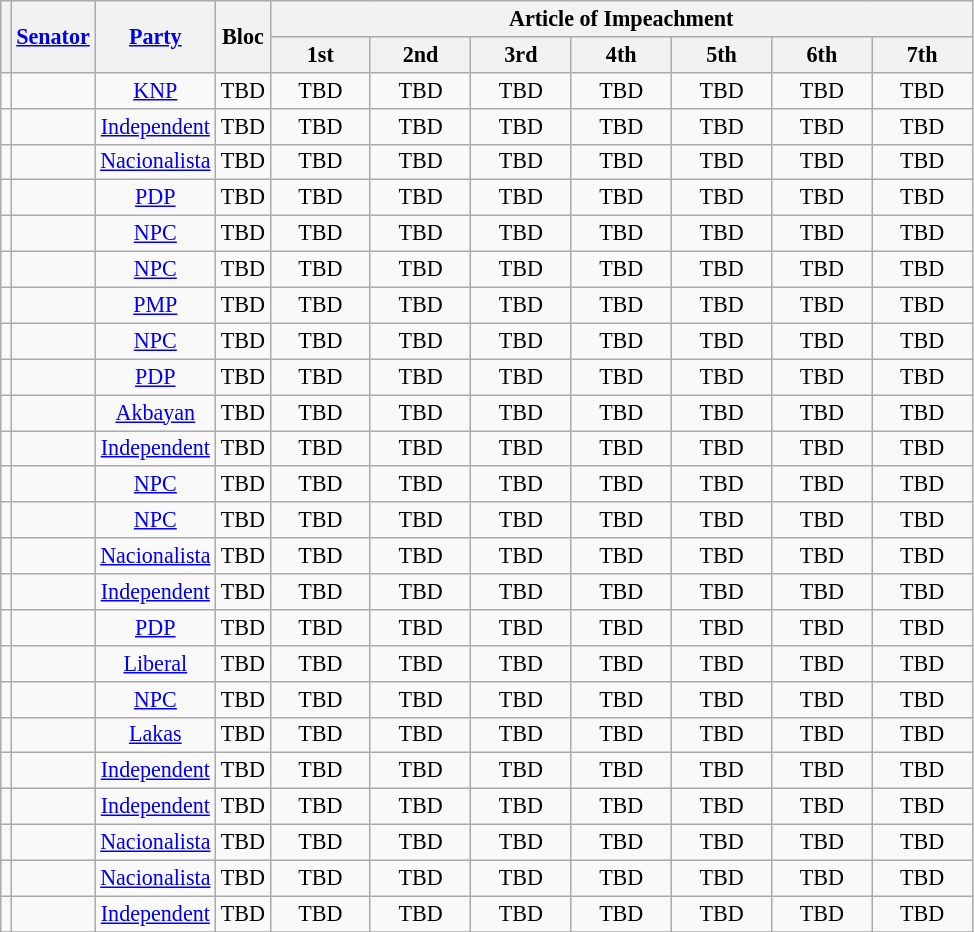<table class="wikitable sortable" style="text-align:center; font-size:92%;">
<tr>
<th rowspan=2 class="unsortable"></th>
<th rowspan=2><a href='#'>Senator</a></th>
<th rowspan=2><a href='#'>Party</a></th>
<th rowspan=2>Bloc</th>
<th colspan=7>Article of Impeachment</th>
</tr>
<tr>
<th width=60px>1st</th>
<th width=60px>2nd</th>
<th width=60px>3rd</th>
<th width=60px>4th</th>
<th width=60px>5th</th>
<th width=60px>6th</th>
<th width=60px>7th</th>
</tr>
<tr>
<td></td>
<td align=left></td>
<td><a href='#'>KNP</a></td>
<td>TBD</td>
<td>TBD</td>
<td>TBD</td>
<td>TBD</td>
<td>TBD</td>
<td>TBD</td>
<td>TBD</td>
<td>TBD</td>
</tr>
<tr>
<td></td>
<td align=left></td>
<td><a href='#'>Independent</a></td>
<td>TBD</td>
<td>TBD</td>
<td>TBD</td>
<td>TBD</td>
<td>TBD</td>
<td>TBD</td>
<td>TBD</td>
<td>TBD</td>
</tr>
<tr>
<td></td>
<td align=left></td>
<td><a href='#'>Nacionalista</a></td>
<td>TBD</td>
<td>TBD</td>
<td>TBD</td>
<td>TBD</td>
<td>TBD</td>
<td>TBD</td>
<td>TBD</td>
<td>TBD</td>
</tr>
<tr>
<td></td>
<td align=left></td>
<td><a href='#'>PDP</a></td>
<td>TBD</td>
<td>TBD</td>
<td>TBD</td>
<td>TBD</td>
<td>TBD</td>
<td>TBD</td>
<td>TBD</td>
<td>TBD</td>
</tr>
<tr>
<td></td>
<td align=left></td>
<td><a href='#'>NPC</a></td>
<td>TBD</td>
<td>TBD</td>
<td>TBD</td>
<td>TBD</td>
<td>TBD</td>
<td>TBD</td>
<td>TBD</td>
<td>TBD</td>
</tr>
<tr>
<td></td>
<td align=left></td>
<td><a href='#'>NPC</a></td>
<td>TBD</td>
<td>TBD</td>
<td>TBD</td>
<td>TBD</td>
<td>TBD</td>
<td>TBD</td>
<td>TBD</td>
<td>TBD</td>
</tr>
<tr>
<td></td>
<td align=left></td>
<td><a href='#'>PMP</a></td>
<td>TBD</td>
<td>TBD</td>
<td>TBD</td>
<td>TBD</td>
<td>TBD</td>
<td>TBD</td>
<td>TBD</td>
<td>TBD</td>
</tr>
<tr>
<td></td>
<td align=left></td>
<td><a href='#'>NPC</a></td>
<td>TBD</td>
<td>TBD</td>
<td>TBD</td>
<td>TBD</td>
<td>TBD</td>
<td>TBD</td>
<td>TBD</td>
<td>TBD</td>
</tr>
<tr>
<td></td>
<td align=left></td>
<td><a href='#'>PDP</a></td>
<td>TBD</td>
<td>TBD</td>
<td>TBD</td>
<td>TBD</td>
<td>TBD</td>
<td>TBD</td>
<td>TBD</td>
<td>TBD</td>
</tr>
<tr>
<td></td>
<td align=left></td>
<td><a href='#'>Akbayan</a></td>
<td>TBD</td>
<td>TBD</td>
<td>TBD</td>
<td>TBD</td>
<td>TBD</td>
<td>TBD</td>
<td>TBD</td>
<td>TBD</td>
</tr>
<tr>
<td></td>
<td align=left></td>
<td><a href='#'>Independent</a></td>
<td>TBD</td>
<td>TBD</td>
<td>TBD</td>
<td>TBD</td>
<td>TBD</td>
<td>TBD</td>
<td>TBD</td>
<td>TBD</td>
</tr>
<tr>
<td></td>
<td align=left></td>
<td><a href='#'>NPC</a></td>
<td>TBD</td>
<td>TBD</td>
<td>TBD</td>
<td>TBD</td>
<td>TBD</td>
<td>TBD</td>
<td>TBD</td>
<td>TBD</td>
</tr>
<tr>
<td></td>
<td align=left></td>
<td><a href='#'>NPC</a></td>
<td>TBD</td>
<td>TBD</td>
<td>TBD</td>
<td>TBD</td>
<td>TBD</td>
<td>TBD</td>
<td>TBD</td>
<td>TBD</td>
</tr>
<tr>
<td></td>
<td align=left></td>
<td><a href='#'>Nacionalista</a></td>
<td>TBD</td>
<td>TBD</td>
<td>TBD</td>
<td>TBD</td>
<td>TBD</td>
<td>TBD</td>
<td>TBD</td>
<td>TBD</td>
</tr>
<tr>
<td></td>
<td align=left></td>
<td><a href='#'>Independent</a></td>
<td>TBD</td>
<td>TBD</td>
<td>TBD</td>
<td>TBD</td>
<td>TBD</td>
<td>TBD</td>
<td>TBD</td>
<td>TBD</td>
</tr>
<tr>
<td></td>
<td align=left></td>
<td><a href='#'>PDP</a></td>
<td>TBD</td>
<td>TBD</td>
<td>TBD</td>
<td>TBD</td>
<td>TBD</td>
<td>TBD</td>
<td>TBD</td>
<td>TBD</td>
</tr>
<tr>
<td></td>
<td align=left></td>
<td><a href='#'>Liberal</a></td>
<td>TBD</td>
<td>TBD</td>
<td>TBD</td>
<td>TBD</td>
<td>TBD</td>
<td>TBD</td>
<td>TBD</td>
<td>TBD</td>
</tr>
<tr>
<td></td>
<td align=left></td>
<td><a href='#'>NPC</a></td>
<td>TBD</td>
<td>TBD</td>
<td>TBD</td>
<td>TBD</td>
<td>TBD</td>
<td>TBD</td>
<td>TBD</td>
<td>TBD</td>
</tr>
<tr>
<td></td>
<td align=left></td>
<td><a href='#'>Lakas</a></td>
<td>TBD</td>
<td>TBD</td>
<td>TBD</td>
<td>TBD</td>
<td>TBD</td>
<td>TBD</td>
<td>TBD</td>
<td>TBD</td>
</tr>
<tr>
<td></td>
<td align=left></td>
<td><a href='#'>Independent</a></td>
<td>TBD</td>
<td>TBD</td>
<td>TBD</td>
<td>TBD</td>
<td>TBD</td>
<td>TBD</td>
<td>TBD</td>
<td>TBD</td>
</tr>
<tr>
<td></td>
<td align=left></td>
<td><a href='#'>Independent</a></td>
<td>TBD</td>
<td>TBD</td>
<td>TBD</td>
<td>TBD</td>
<td>TBD</td>
<td>TBD</td>
<td>TBD</td>
<td>TBD</td>
</tr>
<tr>
<td></td>
<td align=left></td>
<td><a href='#'>Nacionalista</a></td>
<td>TBD</td>
<td>TBD</td>
<td>TBD</td>
<td>TBD</td>
<td>TBD</td>
<td>TBD</td>
<td>TBD</td>
<td>TBD</td>
</tr>
<tr>
<td></td>
<td align=left></td>
<td><a href='#'>Nacionalista</a></td>
<td>TBD</td>
<td>TBD</td>
<td>TBD</td>
<td>TBD</td>
<td>TBD</td>
<td>TBD</td>
<td>TBD</td>
<td>TBD</td>
</tr>
<tr>
<td></td>
<td align=left></td>
<td><a href='#'>Independent</a></td>
<td>TBD</td>
<td>TBD</td>
<td>TBD</td>
<td>TBD</td>
<td>TBD</td>
<td>TBD</td>
<td>TBD</td>
<td>TBD</td>
</tr>
<tr>
</tr>
</table>
